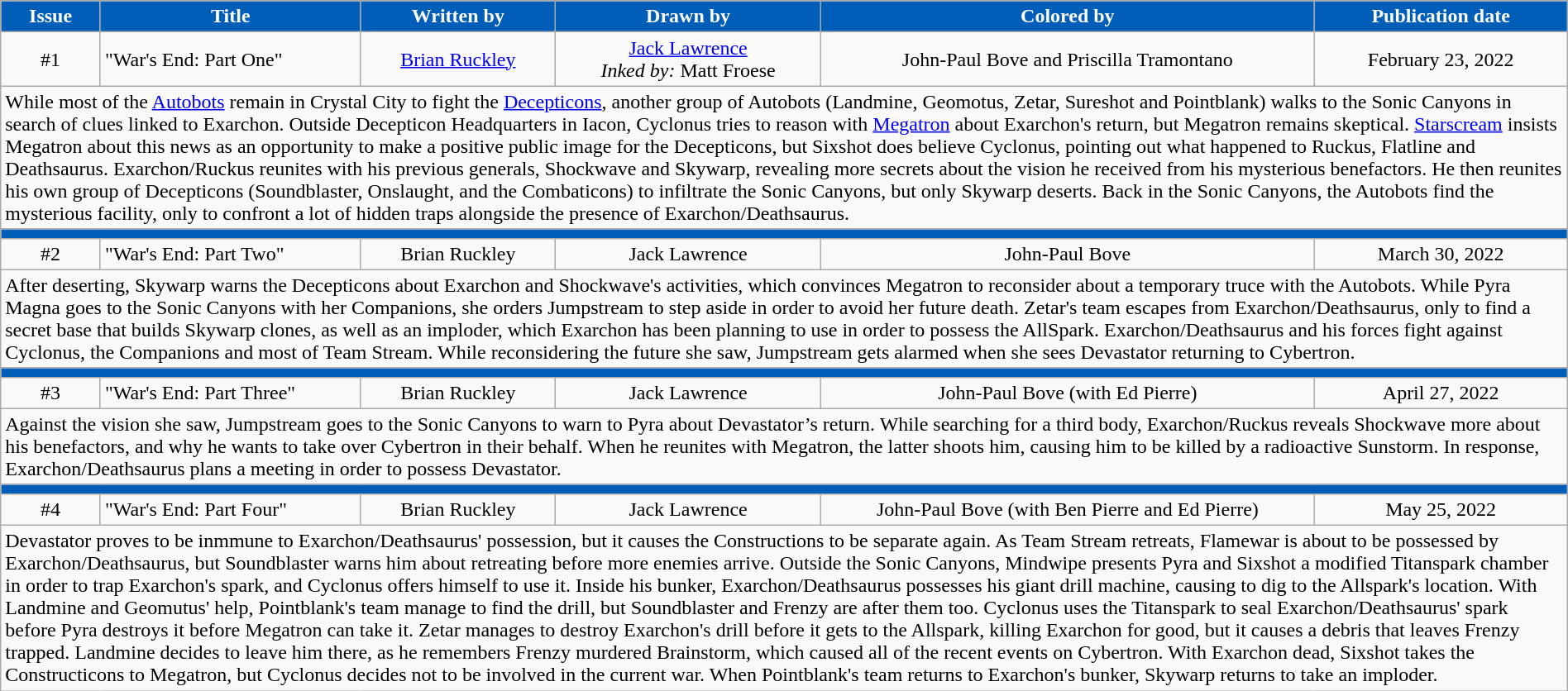<table class="wikitable" style="text-align: center;" width="100%;">
<tr>
<th style="background:#005EB8; color:white">Issue</th>
<th style="background:#005EB8; color:white">Title</th>
<th style="background:#005EB8; color:white">Written by</th>
<th style="background:#005EB8; color:white">Drawn by</th>
<th style="background:#005EB8; color:white">Colored by</th>
<th style="background:#005EB8; color:white">Publication date</th>
</tr>
<tr>
<td>#1</td>
<td style="text-align: left;">"War's End: Part One"</td>
<td><a href='#'>Brian Ruckley</a></td>
<td><a href='#'>Jack Lawrence</a><br><em>Inked by:</em> Matt Froese</td>
<td>John-Paul Bove and Priscilla Tramontano</td>
<td>February 23, 2022</td>
</tr>
<tr>
<td colspan="6" style="text-align: left;">While most of the <a href='#'>Autobots</a> remain in Crystal City to fight the <a href='#'>Decepticons</a>, another group of Autobots (Landmine, Geomotus, Zetar, Sureshot and Pointblank) walks to the Sonic Canyons in search of clues linked to Exarchon. Outside Decepticon Headquarters in Iacon, Cyclonus tries to reason with <a href='#'>Megatron</a> about Exarchon's return, but Megatron remains skeptical. <a href='#'>Starscream</a> insists Megatron about this news as an opportunity to make a positive public image for the Decepticons, but Sixshot does believe Cyclonus, pointing out what happened to Ruckus, Flatline and Deathsaurus. Exarchon/Ruckus reunites with his previous generals, Shockwave and Skywarp, revealing more secrets about the vision he received from his mysterious benefactors. He then reunites his own group of Decepticons (Soundblaster, Onslaught, and the Combaticons) to infiltrate the Sonic Canyons, but only Skywarp deserts. Back in the Sonic Canyons, the Autobots find the mysterious facility, only to confront a lot of hidden traps alongside the presence of Exarchon/Deathsaurus.</td>
</tr>
<tr>
<th colspan="6" style="background:#005EB8"></th>
</tr>
<tr>
<td>#2</td>
<td style="text-align: left;">"War's End: Part Two"</td>
<td>Brian Ruckley</td>
<td>Jack Lawrence</td>
<td>John-Paul Bove</td>
<td>March 30, 2022</td>
</tr>
<tr>
<td colspan="6" style="text-align: left;">After deserting, Skywarp warns the Decepticons about Exarchon and Shockwave's activities, which convinces Megatron to reconsider about a temporary truce with the Autobots. While Pyra Magna goes to the Sonic Canyons with her Companions, she orders Jumpstream to step aside in order to avoid her future death. Zetar's team escapes from Exarchon/Deathsaurus, only to find a secret base that builds Skywarp clones, as well as an imploder, which Exarchon has been planning to use in order to possess the AllSpark. Exarchon/Deathsaurus and his forces fight against Cyclonus, the Companions and most of Team Stream. While reconsidering the future she saw, Jumpstream gets alarmed when she sees Devastator returning to Cybertron.</td>
</tr>
<tr>
<th colspan="6" style="background:#005EB8"></th>
</tr>
<tr>
<td>#3</td>
<td style="text-align: left;">"War's End: Part Three"</td>
<td>Brian Ruckley</td>
<td>Jack Lawrence</td>
<td>John-Paul Bove (with Ed Pierre)</td>
<td>April 27, 2022</td>
</tr>
<tr>
<td colspan="6" style="text-align: left;">Against the vision she saw, Jumpstream goes to the Sonic Canyons to warn to Pyra about Devastator’s return. While searching for a third body, Exarchon/Ruckus reveals Shockwave more about his benefactors, and why he wants to take over Cybertron in their behalf. When he reunites with Megatron, the latter shoots him, causing him to be killed by a radioactive Sunstorm. In response, Exarchon/Deathsaurus plans a meeting in order to possess Devastator.</td>
</tr>
<tr>
<th colspan="6" style="background:#005EB8"></th>
</tr>
<tr>
<td>#4</td>
<td style="text-align: left;">"War's End: Part Four"</td>
<td>Brian Ruckley</td>
<td>Jack Lawrence</td>
<td>John-Paul Bove (with Ben Pierre and Ed Pierre)</td>
<td>May 25, 2022</td>
</tr>
<tr>
<td colspan="6" style="text-align: left;">Devastator proves to be inmmune to Exarchon/Deathsaurus' possession, but it causes the Constructions to be separate again. As Team Stream retreats, Flamewar is about to be possessed by Exarchon/Deathsaurus, but Soundblaster warns him about retreating before more enemies arrive. Outside the Sonic Canyons, Mindwipe presents Pyra and Sixshot a modified Titanspark chamber in order to trap Exarchon's spark, and Cyclonus offers himself to use it. Inside his bunker, Exarchon/Deathsaurus possesses his giant drill machine, causing to dig to the Allspark's location. With Landmine and Geomutus' help, Pointblank's team manage to find the drill, but Soundblaster and Frenzy are after them too. Cyclonus uses the Titanspark to seal Exarchon/Deathsaurus' spark before Pyra destroys it before Megatron can take it. Zetar manages to destroy Exarchon's drill before it gets to the Allspark, killing Exarchon for good, but it causes a debris that leaves Frenzy trapped. Landmine decides to leave him there, as he remembers Frenzy murdered Brainstorm, which caused all of the recent events on Cybertron. With Exarchon dead, Sixshot takes the Constructicons to Megatron, but Cyclonus decides not to be involved in the current war. When Pointblank's team returns to Exarchon's bunker, Skywarp returns to take an imploder.</td>
</tr>
</table>
